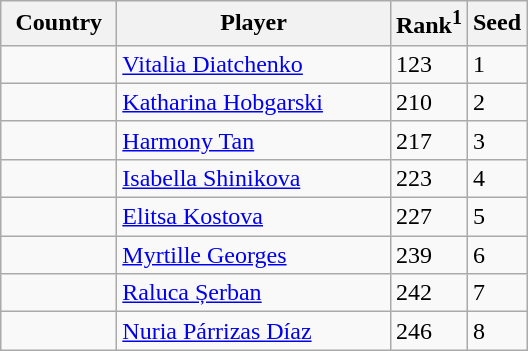<table class="sortable wikitable">
<tr>
<th width="70">Country</th>
<th width="175">Player</th>
<th>Rank<sup>1</sup></th>
<th>Seed</th>
</tr>
<tr>
<td></td>
<td><a href='#'>Vitalia Diatchenko</a></td>
<td>123</td>
<td>1</td>
</tr>
<tr>
<td></td>
<td><a href='#'>Katharina Hobgarski</a></td>
<td>210</td>
<td>2</td>
</tr>
<tr>
<td></td>
<td><a href='#'>Harmony Tan</a></td>
<td>217</td>
<td>3</td>
</tr>
<tr>
<td></td>
<td><a href='#'>Isabella Shinikova</a></td>
<td>223</td>
<td>4</td>
</tr>
<tr>
<td></td>
<td><a href='#'>Elitsa Kostova</a></td>
<td>227</td>
<td>5</td>
</tr>
<tr>
<td></td>
<td><a href='#'>Myrtille Georges</a></td>
<td>239</td>
<td>6</td>
</tr>
<tr>
<td></td>
<td><a href='#'>Raluca Șerban</a></td>
<td>242</td>
<td>7</td>
</tr>
<tr>
<td></td>
<td><a href='#'>Nuria Párrizas Díaz</a></td>
<td>246</td>
<td>8</td>
</tr>
</table>
